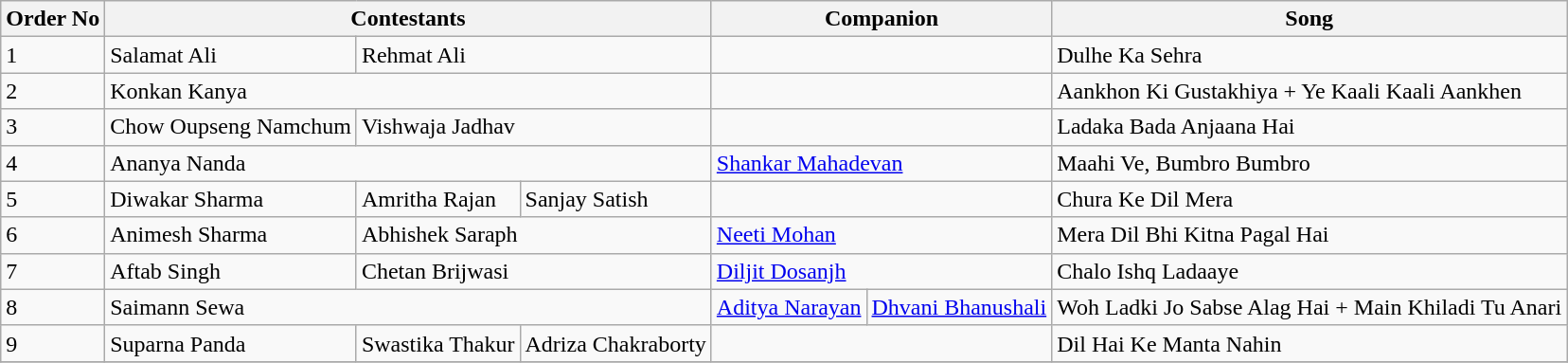<table class="wikitable sortable mw-collapsible" style="font-size: 100%;">
<tr>
<th rowspan="1">Order No</th>
<th colspan="3" rowspan="1">Contestants</th>
<th colspan="2" rowspan="1">Companion</th>
<th rowspan="1">Song</th>
</tr>
<tr>
<td>1</td>
<td>Salamat Ali</td>
<td colspan="2">Rehmat Ali</td>
<td colspan="2"></td>
<td>Dulhe Ka Sehra</td>
</tr>
<tr>
<td>2</td>
<td colspan="3">Konkan Kanya</td>
<td colspan="2"></td>
<td>Aankhon Ki Gustakhiya + Ye Kaali Kaali Aankhen</td>
</tr>
<tr>
<td>3</td>
<td>Chow Oupseng Namchum</td>
<td colspan="2">Vishwaja Jadhav</td>
<td colspan="2"></td>
<td>Ladaka Bada Anjaana Hai</td>
</tr>
<tr>
<td>4</td>
<td colspan="3">Ananya Nanda</td>
<td colspan="2"><a href='#'>Shankar Mahadevan</a></td>
<td>Maahi Ve, Bumbro Bumbro</td>
</tr>
<tr>
<td>5</td>
<td>Diwakar Sharma</td>
<td>Amritha Rajan</td>
<td>Sanjay Satish</td>
<td colspan="2"></td>
<td>Chura Ke Dil Mera</td>
</tr>
<tr>
<td>6</td>
<td>Animesh Sharma</td>
<td colspan="2">Abhishek Saraph</td>
<td colspan="2"><a href='#'>Neeti Mohan</a></td>
<td>Mera Dil Bhi Kitna Pagal Hai</td>
</tr>
<tr>
<td>7</td>
<td>Aftab Singh</td>
<td colspan="2">Chetan Brijwasi</td>
<td colspan="2"><a href='#'>Diljit Dosanjh</a></td>
<td>Chalo Ishq Ladaaye</td>
</tr>
<tr>
<td>8</td>
<td colspan="3">Saimann Sewa</td>
<td><a href='#'>Aditya Narayan</a></td>
<td><a href='#'>Dhvani Bhanushali</a></td>
<td>Woh Ladki Jo Sabse Alag Hai + Main Khiladi Tu Anari</td>
</tr>
<tr>
<td>9</td>
<td>Suparna Panda</td>
<td>Swastika Thakur</td>
<td>Adriza Chakraborty</td>
<td colspan="2"></td>
<td>Dil Hai Ke Manta Nahin</td>
</tr>
<tr>
</tr>
</table>
